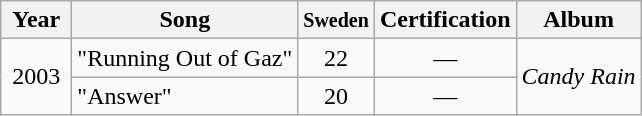<table class="wikitable">
<tr>
<th width="40">Year</th>
<th>Song</th>
<th width="40"><small>Sweden</small></th>
<th>Certification</th>
<th>Album</th>
</tr>
<tr>
<td style="text-align:center;" rowspan="2">2003</td>
<td>"Running Out of Gaz"</td>
<td style="text-align:center;">22</td>
<td style="text-align:center;">—</td>
<td style="text-align:center;" rowspan="2"><em>Candy Rain</em></td>
</tr>
<tr>
<td>"Answer"</td>
<td style="text-align:center;">20</td>
<td style="text-align:center;">—</td>
</tr>
</table>
